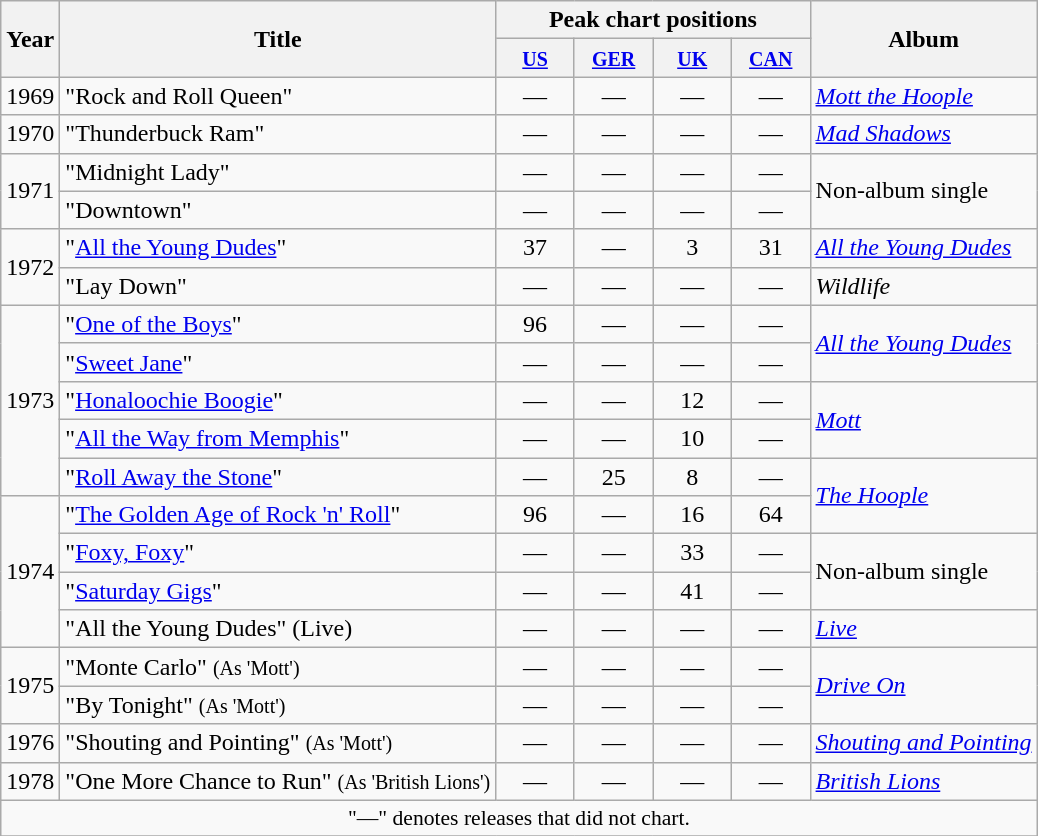<table class="wikitable">
<tr>
<th rowspan="2">Year</th>
<th rowspan="2">Title</th>
<th colspan="4">Peak chart positions</th>
<th rowspan="2">Album</th>
</tr>
<tr>
<th width="45"><small><a href='#'>US</a></small><br></th>
<th width="45"><small><a href='#'>GER</a></small><br></th>
<th width="45"><small><a href='#'>UK</a></small><br></th>
<th width="45"><small><a href='#'>CAN</a></small><br></th>
</tr>
<tr>
<td rowspan="1">1969</td>
<td>"Rock and Roll Queen"</td>
<td align=center>—</td>
<td align=center>—</td>
<td align=center>—</td>
<td align=center>—</td>
<td rowspan="1"><em><a href='#'>Mott the Hoople</a></em></td>
</tr>
<tr>
<td rowspan="1">1970</td>
<td>"Thunderbuck Ram"</td>
<td align=center>—</td>
<td align=center>—</td>
<td align=center>—</td>
<td align=center>—</td>
<td rowspan="1"><em><a href='#'>Mad Shadows</a></em></td>
</tr>
<tr>
<td rowspan="2">1971</td>
<td>"Midnight Lady"</td>
<td align=center>—</td>
<td align=center>—</td>
<td align=center>—</td>
<td align=center>—</td>
<td rowspan="2">Non-album single</td>
</tr>
<tr>
<td>"Downtown"</td>
<td align=center>—</td>
<td align=center>—</td>
<td align=center>—</td>
<td align=center>—</td>
</tr>
<tr>
<td rowspan="2">1972</td>
<td>"<a href='#'>All the Young Dudes</a>"</td>
<td align=center>37</td>
<td align=center>—</td>
<td align=center>3</td>
<td align=center>31</td>
<td rowspan="1"><em><a href='#'>All the Young Dudes</a></em></td>
</tr>
<tr>
<td>"Lay Down"</td>
<td align=center>—</td>
<td align=center>—</td>
<td align=center>—</td>
<td align=center>—</td>
<td rowspan=""><em>Wildlife</em></td>
</tr>
<tr>
<td rowspan="5">1973</td>
<td>"<a href='#'>One of the Boys</a>"</td>
<td align=center>96</td>
<td align=center>—</td>
<td align=center>—</td>
<td align=center>—</td>
<td rowspan="2"><em><a href='#'>All the Young Dudes</a></em></td>
</tr>
<tr>
<td>"<a href='#'>Sweet Jane</a>"</td>
<td align=center>—</td>
<td align=center>—</td>
<td align=center>—</td>
<td align=center>—</td>
</tr>
<tr>
<td>"<a href='#'>Honaloochie Boogie</a>"</td>
<td align=center>—</td>
<td align=center>—</td>
<td align=center>12</td>
<td align=center>—</td>
<td rowspan="2"><em><a href='#'>Mott</a></em></td>
</tr>
<tr>
<td>"<a href='#'>All the Way from Memphis</a>"</td>
<td align=center>—</td>
<td align=center>—</td>
<td align=center>10</td>
<td align=center>—</td>
</tr>
<tr>
<td>"<a href='#'>Roll Away the Stone</a>"</td>
<td align=center>—</td>
<td align=center>25</td>
<td align=center>8</td>
<td align=center>—</td>
<td rowspan="2"><em><a href='#'>The Hoople</a></em></td>
</tr>
<tr>
<td rowspan="4">1974</td>
<td>"<a href='#'>The Golden Age of Rock 'n' Roll</a>"</td>
<td align=center>96</td>
<td align=center>—</td>
<td align=center>16</td>
<td align=center>64</td>
</tr>
<tr>
<td>"<a href='#'>Foxy, Foxy</a>"</td>
<td align=center>—</td>
<td align=center>—</td>
<td align=center>33</td>
<td align=center>—</td>
<td rowspan="2">Non-album single</td>
</tr>
<tr>
<td>"<a href='#'>Saturday Gigs</a>"</td>
<td align=center>—</td>
<td align=center>—</td>
<td align=center>41</td>
<td align=center>—</td>
</tr>
<tr>
<td>"All the Young Dudes" (Live)</td>
<td align=center>—</td>
<td align=center>—</td>
<td align=center>—</td>
<td align=center>—</td>
<td rowspan=""><em><a href='#'>Live</a></em></td>
</tr>
<tr>
<td rowspan="2">1975</td>
<td>"Monte Carlo" <small>(As 'Mott')</small></td>
<td align=center>—</td>
<td align=center>—</td>
<td align=center>—</td>
<td align=center>—</td>
<td rowspan="2"><em><a href='#'>Drive On</a></em></td>
</tr>
<tr>
<td>"By Tonight" <small>(As 'Mott')</small></td>
<td align=center>—</td>
<td align=center>—</td>
<td align=center>—</td>
<td align=center>—</td>
</tr>
<tr>
<td rowspan="1">1976</td>
<td>"Shouting and Pointing" <small>(As 'Mott')</small></td>
<td align=center>—</td>
<td align=center>—</td>
<td align=center>—</td>
<td align=center>—</td>
<td rowspan="1"><em><a href='#'>Shouting and Pointing</a></em></td>
</tr>
<tr>
<td rowspan="1">1978</td>
<td>"One More Chance to Run" <small>(As 'British Lions')</small></td>
<td align=center>—</td>
<td align=center>—</td>
<td align=center>—</td>
<td align=center>—</td>
<td rowspan="1"><em><a href='#'>British Lions</a></em></td>
</tr>
<tr>
<td align="center" colspan="11" style="font-size:90%">"—" denotes releases that did not chart.</td>
</tr>
<tr>
</tr>
</table>
